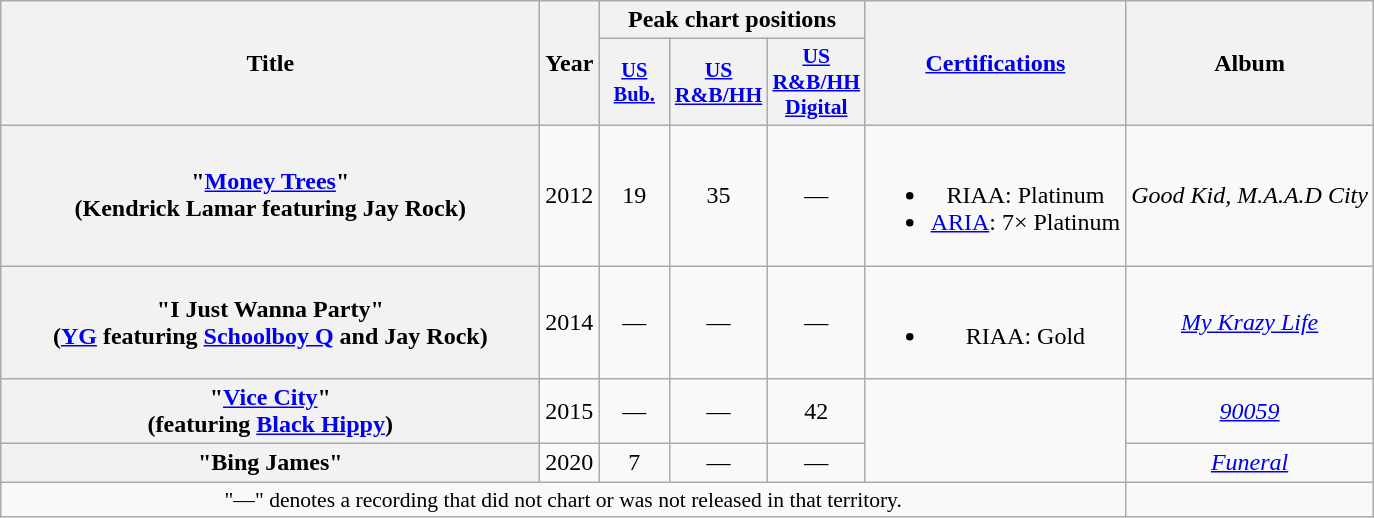<table class="wikitable plainrowheaders" style="text-align:center;">
<tr>
<th scope="col" rowspan="2" style="width:22em;">Title</th>
<th scope="col" rowspan="2">Year</th>
<th scope="col" colspan="3">Peak chart positions</th>
<th rowspan="2" scope="col"><a href='#'>Certifications</a></th>
<th scope="col" rowspan="2">Album</th>
</tr>
<tr>
<th scope="col" style="width:3em;font-size:85%;"><a href='#'>US<br>Bub.</a><br></th>
<th scope="col" style="width:3em;font-size:90%;"><a href='#'>US R&B/HH</a><br></th>
<th scope="col" style="width:3em;font-size:90%;"><a href='#'>US R&B/HH Digital</a><br></th>
</tr>
<tr>
<th scope="row">"<a href='#'>Money Trees</a>"<br><span>(Kendrick Lamar featuring Jay Rock)</span></th>
<td>2012</td>
<td>19</td>
<td>35</td>
<td>—</td>
<td><br><ul><li>RIAA: Platinum</li><li><a href='#'>ARIA</a>: 7× Platinum</li></ul></td>
<td><em>Good Kid, M.A.A.D City</em></td>
</tr>
<tr>
<th scope="row">"I Just Wanna Party"<br><span>(<a href='#'>YG</a> featuring <a href='#'>Schoolboy Q</a> and Jay Rock)</span></th>
<td>2014</td>
<td>—</td>
<td>—</td>
<td>—</td>
<td><br><ul><li>RIAA: Gold</li></ul></td>
<td><em><a href='#'>My Krazy Life</a></em></td>
</tr>
<tr>
<th scope="row">"<a href='#'>Vice City</a>"<br><span>(featuring <a href='#'>Black Hippy</a>)</span></th>
<td>2015</td>
<td>—</td>
<td>—</td>
<td>42</td>
<td rowspan="2"></td>
<td><em><a href='#'>90059</a></em></td>
</tr>
<tr>
<th scope="row">"Bing James"<br></th>
<td>2020</td>
<td>7</td>
<td>—</td>
<td>—</td>
<td><em><a href='#'>Funeral</a></em></td>
</tr>
<tr>
<td colspan="6" style="font-size:90%">"—" denotes a recording that did not chart or was not released in that territory.</td>
<td></td>
</tr>
</table>
